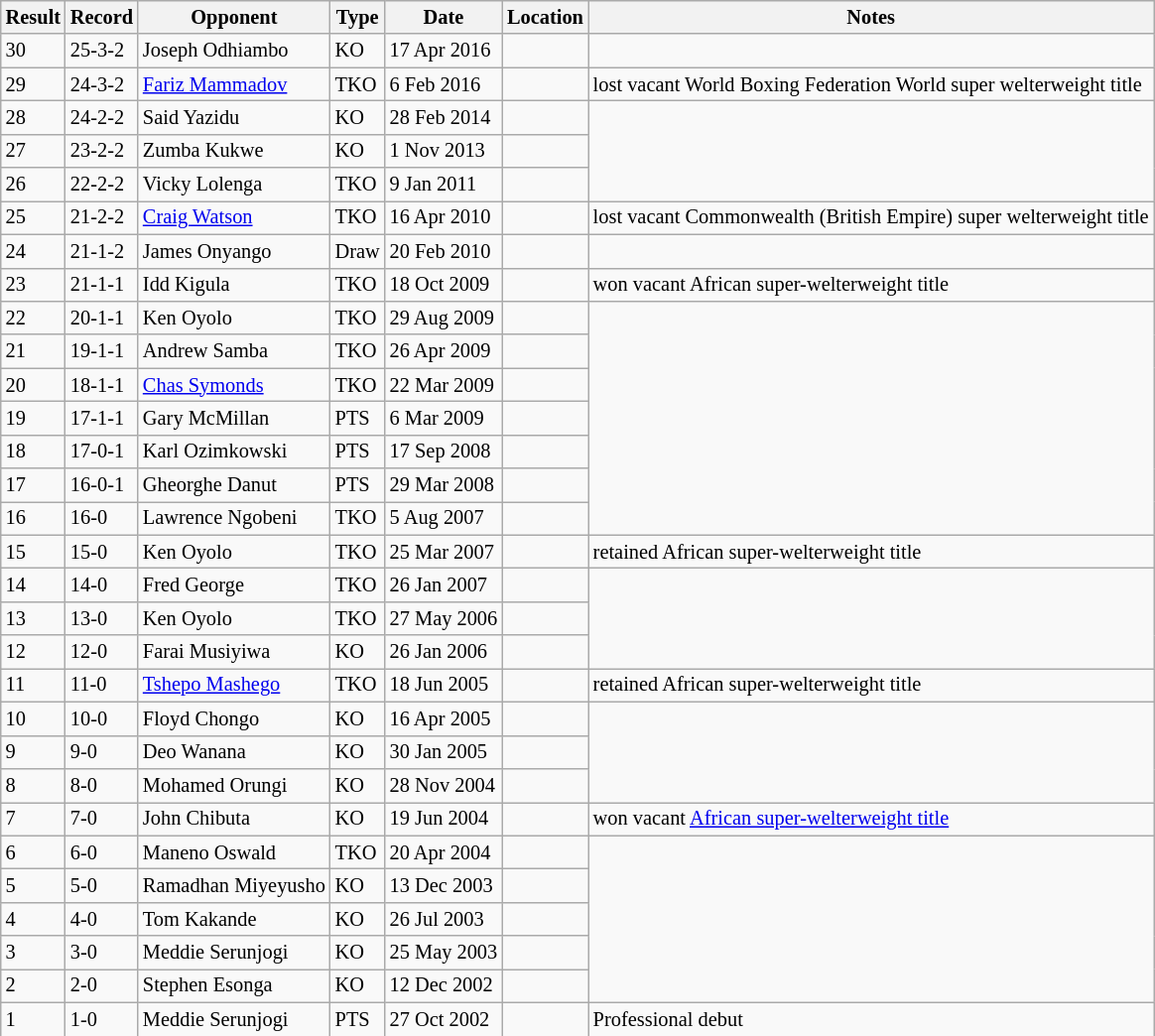<table class="wikitable sortable" style="font-size: 85%;">
<tr>
<th>Result</th>
<th class="unsortable">Record</th>
<th>Opponent</th>
<th>Type</th>
<th>Date</th>
<th>Location</th>
<th>Notes</th>
</tr>
<tr>
<td>30</td>
<td>25-3-2</td>
<td style="text-align:left;"> Joseph Odhiambo</td>
<td>KO</td>
<td>17 Apr 2016</td>
<td style="text-align:left;"> </td>
</tr>
<tr>
<td>29</td>
<td>24-3-2</td>
<td style="text-align:left;"> <a href='#'>Fariz Mammadov</a></td>
<td>TKO</td>
<td>6 Feb 2016</td>
<td style="text-align:left;"> </td>
<td>lost vacant World Boxing Federation World super welterweight title</td>
</tr>
<tr>
<td>28</td>
<td>24-2-2</td>
<td style="text-align:left;"> Said Yazidu</td>
<td>KO</td>
<td>28 Feb 2014</td>
<td style="text-align:left;"> </td>
</tr>
<tr>
<td>27</td>
<td>23-2-2</td>
<td style="text-align:left;"> Zumba Kukwe</td>
<td>KO</td>
<td>1 Nov 2013</td>
<td style="text-align:left;"> </td>
</tr>
<tr>
<td>26</td>
<td>22-2-2</td>
<td style="text-align:left;"> Vicky Lolenga</td>
<td>TKO</td>
<td>9 Jan 2011</td>
<td style="text-align:left;"> </td>
</tr>
<tr>
<td>25</td>
<td>21-2-2</td>
<td style="text-align:left;"> <a href='#'>Craig Watson</a></td>
<td>TKO</td>
<td>16 Apr 2010</td>
<td style="text-align:left;"> </td>
<td>lost vacant Commonwealth (British Empire) super welterweight title</td>
</tr>
<tr>
<td>24</td>
<td>21-1-2</td>
<td style="text-align:left;"> James Onyango</td>
<td>Draw</td>
<td>20 Feb 2010</td>
<td style="text-align:left;"> </td>
</tr>
<tr>
<td>23</td>
<td>21-1-1</td>
<td style="text-align:left;"> Idd Kigula</td>
<td>TKO</td>
<td>18 Oct 2009</td>
<td style="text-align:left;"> </td>
<td>won vacant African super-welterweight title</td>
</tr>
<tr>
<td>22</td>
<td>20-1-1</td>
<td style="text-align:left;"> Ken Oyolo</td>
<td>TKO</td>
<td>29 Aug 2009</td>
<td style="text-align:left;"> </td>
</tr>
<tr>
<td>21</td>
<td>19-1-1</td>
<td style="text-align:left;"> Andrew Samba</td>
<td>TKO</td>
<td>26 Apr 2009</td>
<td style="text-align:left;"> </td>
</tr>
<tr>
<td>20</td>
<td>18-1-1</td>
<td style="text-align:left;"> <a href='#'>Chas Symonds</a></td>
<td>TKO</td>
<td>22 Mar 2009</td>
<td style="text-align:left;"> </td>
</tr>
<tr>
<td>19</td>
<td>17-1-1</td>
<td style="text-align:left;"> Gary McMillan</td>
<td>PTS</td>
<td>6 Mar 2009</td>
<td style="text-align:left;"> </td>
</tr>
<tr>
<td>18</td>
<td>17-0-1</td>
<td style="text-align:left;"> Karl Ozimkowski</td>
<td>PTS</td>
<td>17 Sep 2008</td>
<td style="text-align:left;"> </td>
</tr>
<tr>
<td>17</td>
<td>16-0-1</td>
<td style="text-align:left;"> Gheorghe Danut</td>
<td>PTS</td>
<td>29 Mar 2008</td>
<td style="text-align:left;"> </td>
</tr>
<tr>
<td>16</td>
<td>16-0</td>
<td style="text-align:left;"> Lawrence Ngobeni</td>
<td>TKO</td>
<td>5 Aug 2007</td>
<td style="text-align:left;"> </td>
</tr>
<tr>
<td>15</td>
<td>15-0</td>
<td style="text-align:left;"> Ken Oyolo</td>
<td>TKO</td>
<td>25 Mar 2007</td>
<td style="text-align:left;"> </td>
<td>retained African super-welterweight title</td>
</tr>
<tr>
<td>14</td>
<td>14-0</td>
<td style="text-align:left;"> Fred George</td>
<td>TKO</td>
<td>26 Jan 2007</td>
<td style="text-align:left;"> </td>
</tr>
<tr>
<td>13</td>
<td>13-0</td>
<td style="text-align:left;"> Ken Oyolo</td>
<td>TKO</td>
<td>27 May 2006</td>
<td style="text-align:left;"> </td>
</tr>
<tr>
<td>12</td>
<td>12-0</td>
<td style="text-align:left;"> Farai Musiyiwa</td>
<td>KO</td>
<td>26 Jan 2006</td>
<td style="text-align:left;"> </td>
</tr>
<tr>
<td>11</td>
<td>11-0</td>
<td style="text-align:left;"> <a href='#'>Tshepo Mashego</a></td>
<td>TKO</td>
<td>18 Jun 2005</td>
<td style="text-align:left;"> </td>
<td>retained African super-welterweight title</td>
</tr>
<tr>
<td>10</td>
<td>10-0</td>
<td style="text-align:left;"> Floyd Chongo</td>
<td>KO</td>
<td>16 Apr 2005</td>
<td style="text-align:left;"> </td>
</tr>
<tr>
<td>9</td>
<td>9-0</td>
<td style="text-align:left;"> Deo Wanana</td>
<td>KO</td>
<td>30 Jan 2005</td>
<td style="text-align:left;"> </td>
</tr>
<tr>
<td>8</td>
<td>8-0</td>
<td style="text-align:left;"> Mohamed Orungi</td>
<td>KO</td>
<td>28 Nov 2004</td>
<td style="text-align:left;"> </td>
</tr>
<tr>
<td>7</td>
<td>7-0</td>
<td style="text-align:left;"> John Chibuta</td>
<td>KO</td>
<td>19 Jun 2004</td>
<td style="text-align:left;"> </td>
<td>won vacant <a href='#'>African super-welterweight title</a></td>
</tr>
<tr>
<td>6</td>
<td>6-0</td>
<td style="text-align:left;"> Maneno Oswald</td>
<td>TKO</td>
<td>20 Apr 2004</td>
<td style="text-align:left;"> </td>
</tr>
<tr>
<td>5</td>
<td>5-0</td>
<td style="text-align:left;"> Ramadhan Miyeyusho</td>
<td>KO</td>
<td>13 Dec 2003</td>
<td style="text-align:left;"> </td>
</tr>
<tr>
<td>4</td>
<td>4-0</td>
<td style="text-align:left;">Tom Kakande</td>
<td>KO</td>
<td>26 Jul 2003</td>
<td style="text-align:left;"> </td>
</tr>
<tr>
<td>3</td>
<td>3-0</td>
<td style="text-align:left;">Meddie Serunjogi</td>
<td>KO</td>
<td>25 May 2003</td>
<td style="text-align:left;"> </td>
</tr>
<tr>
<td>2</td>
<td>2-0</td>
<td style="text-align:left;">Stephen Esonga</td>
<td>KO</td>
<td>12 Dec 2002</td>
<td style="text-align:left;"> </td>
</tr>
<tr>
<td>1</td>
<td>1-0</td>
<td style="text-align:left;">Meddie Serunjogi</td>
<td>PTS</td>
<td>27 Oct 2002</td>
<td style="text-align:left;"> </td>
<td>Professional debut</td>
</tr>
<tr>
</tr>
</table>
